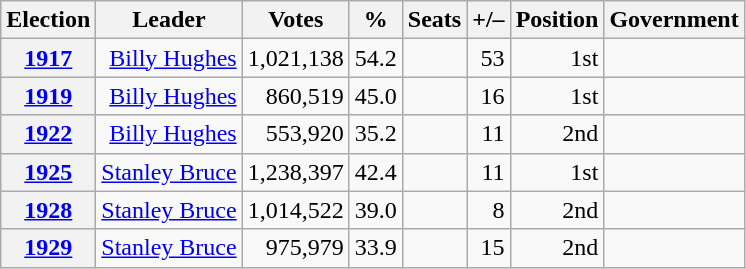<table class=wikitable style="text-align: right;">
<tr>
<th>Election</th>
<th>Leader</th>
<th>Votes</th>
<th>%</th>
<th>Seats</th>
<th>+/–</th>
<th>Position</th>
<th>Government</th>
</tr>
<tr>
<th><a href='#'>1917</a></th>
<td><a href='#'>Billy Hughes</a></td>
<td>1,021,138</td>
<td>54.2</td>
<td></td>
<td> 53</td>
<td> 1st</td>
<td></td>
</tr>
<tr>
<th><a href='#'>1919</a></th>
<td><a href='#'>Billy Hughes</a></td>
<td>860,519</td>
<td>45.0</td>
<td></td>
<td> 16</td>
<td> 1st</td>
<td></td>
</tr>
<tr>
<th><a href='#'>1922</a></th>
<td><a href='#'>Billy Hughes</a></td>
<td>553,920</td>
<td>35.2</td>
<td></td>
<td> 11</td>
<td> 2nd</td>
<td></td>
</tr>
<tr>
<th><a href='#'>1925</a></th>
<td><a href='#'>Stanley Bruce</a></td>
<td>1,238,397</td>
<td>42.4</td>
<td></td>
<td> 11</td>
<td> 1st</td>
<td></td>
</tr>
<tr>
<th><a href='#'>1928</a></th>
<td><a href='#'>Stanley Bruce</a></td>
<td>1,014,522</td>
<td>39.0</td>
<td></td>
<td> 8</td>
<td> 2nd</td>
<td></td>
</tr>
<tr>
<th><a href='#'>1929</a></th>
<td><a href='#'>Stanley Bruce</a></td>
<td>975,979</td>
<td>33.9</td>
<td></td>
<td> 15</td>
<td> 2nd</td>
<td></td>
</tr>
</table>
